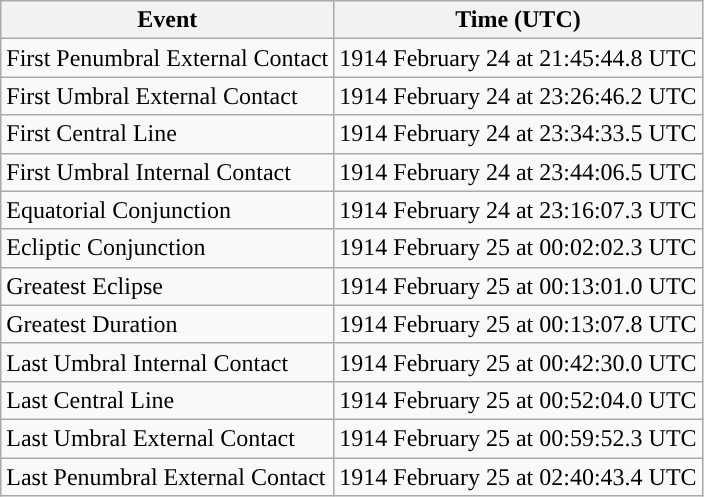<table class="wikitable">
<tr>
<th>Event</th>
<th>Time (UTC)</th>
</tr>
<tr>
<td>First Penumbral External Contact</td>
<td>1914 February 24 at 21:45:44.8 UTC</td>
</tr>
<tr>
<td>First Umbral External Contact</td>
<td>1914 February 24 at 23:26:46.2 UTC</td>
</tr>
<tr>
<td>First Central Line</td>
<td>1914 February 24 at 23:34:33.5 UTC</td>
</tr>
<tr>
<td>First Umbral Internal Contact</td>
<td>1914 February 24 at 23:44:06.5 UTC</td>
</tr>
<tr>
<td>Equatorial Conjunction</td>
<td>1914 February 24 at 23:16:07.3 UTC</td>
</tr>
<tr>
<td>Ecliptic Conjunction</td>
<td>1914 February 25 at 00:02:02.3 UTC</td>
</tr>
<tr>
<td>Greatest Eclipse</td>
<td>1914 February 25 at 00:13:01.0 UTC</td>
</tr>
<tr>
<td>Greatest Duration</td>
<td>1914 February 25 at 00:13:07.8 UTC</td>
</tr>
<tr>
<td>Last Umbral Internal Contact</td>
<td>1914 February 25 at 00:42:30.0 UTC</td>
</tr>
<tr>
<td>Last Central Line</td>
<td>1914 February 25 at 00:52:04.0 UTC</td>
</tr>
<tr>
<td>Last Umbral External Contact</td>
<td>1914 February 25 at 00:59:52.3 UTC</td>
</tr>
<tr>
<td>Last Penumbral External Contact</td>
<td>1914 February 25 at 02:40:43.4 UTC</td>
</tr>
</table>
